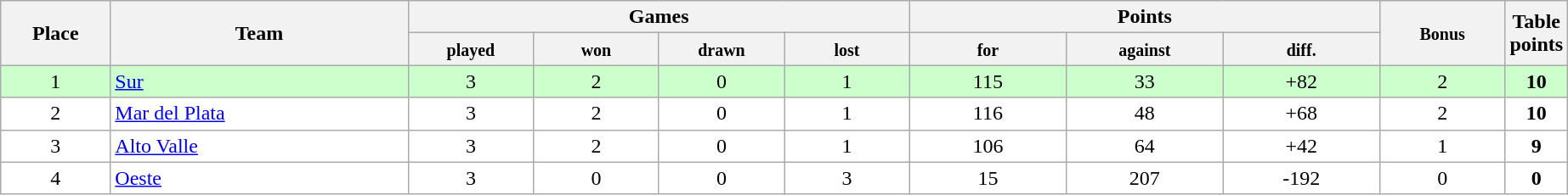<table class="wikitable">
<tr>
<th rowspan=2 width="7%">Place</th>
<th rowspan=2 width="19%">Team</th>
<th colspan=4 width="30%">Games</th>
<th colspan=3 width="26%">Points</th>
<th rowspan=2 width="8%"><small> Bonus </small></th>
<th rowspan=2 width="10%">Table<br>points</th>
</tr>
<tr>
<th width="8%"><small>played </small></th>
<th width="8%"><small>won </small></th>
<th width="8%"><small>drawn </small></th>
<th width="8%"><small>lost </small></th>
<th width="10%"><small>for </small></th>
<th width="10%"><small>against </small></th>
<th width="10%"><small>diff.</small></th>
</tr>
<tr align=center style="background: #ccffcc;">
<td>1</td>
<td align=left><a href='#'>Sur</a></td>
<td>3</td>
<td>2</td>
<td>0</td>
<td>1</td>
<td>115</td>
<td>33</td>
<td>+82</td>
<td>2</td>
<td><strong>10</strong></td>
</tr>
<tr align=center style="background: #ffffff;">
<td>2</td>
<td align=left><a href='#'>Mar del Plata</a></td>
<td>3</td>
<td>2</td>
<td>0</td>
<td>1</td>
<td>116</td>
<td>48</td>
<td>+68</td>
<td>2</td>
<td><strong>10</strong></td>
</tr>
<tr align=center style="background: #ffffff;">
<td>3</td>
<td align=left><a href='#'>Alto Valle</a></td>
<td>3</td>
<td>2</td>
<td>0</td>
<td>1</td>
<td>106</td>
<td>64</td>
<td>+42</td>
<td>1</td>
<td><strong>9</strong></td>
</tr>
<tr align=center style="background: #ffffff;">
<td>4</td>
<td align=left><a href='#'>Oeste</a></td>
<td>3</td>
<td>0</td>
<td>0</td>
<td>3</td>
<td>15</td>
<td>207</td>
<td>-192</td>
<td>0</td>
<td><strong>0</strong></td>
</tr>
</table>
